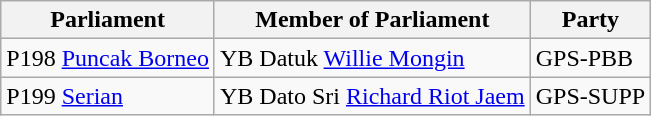<table class="wikitable">
<tr>
<th>Parliament</th>
<th>Member of Parliament</th>
<th>Party</th>
</tr>
<tr>
<td>P198 <a href='#'>Puncak Borneo</a></td>
<td>YB Datuk <a href='#'>Willie Mongin</a></td>
<td>GPS-PBB</td>
</tr>
<tr>
<td>P199 <a href='#'>Serian</a></td>
<td>YB Dato Sri <a href='#'>Richard Riot Jaem</a></td>
<td>GPS-SUPP</td>
</tr>
</table>
